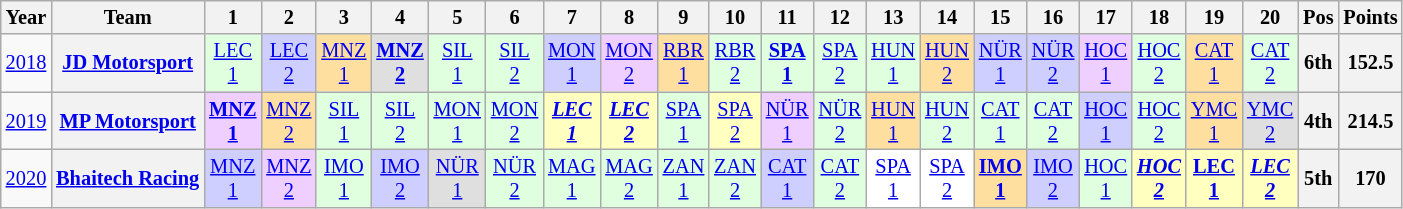<table class="wikitable" style="text-align:center; font-size:85%">
<tr>
<th>Year</th>
<th>Team</th>
<th>1</th>
<th>2</th>
<th>3</th>
<th>4</th>
<th>5</th>
<th>6</th>
<th>7</th>
<th>8</th>
<th>9</th>
<th>10</th>
<th>11</th>
<th>12</th>
<th>13</th>
<th>14</th>
<th>15</th>
<th>16</th>
<th>17</th>
<th>18</th>
<th>19</th>
<th>20</th>
<th>Pos</th>
<th>Points</th>
</tr>
<tr>
<td><a href='#'>2018</a></td>
<th nowrap><a href='#'>JD Motorsport</a></th>
<td style="background:#DFFFDF;"><a href='#'>LEC<br>1</a><br></td>
<td style="background:#CFCFFF;"><a href='#'>LEC<br>2</a><br></td>
<td style="background:#FFDF9F;"><a href='#'>MNZ<br>1</a><br></td>
<td style="background:#DFDFDF;"><strong><a href='#'>MNZ<br>2</a></strong><br></td>
<td style="background:#DFFFDF;"><a href='#'>SIL<br>1</a><br></td>
<td style="background:#DFFFDF;"><a href='#'>SIL<br>2</a><br></td>
<td style="background:#CFCFFF;"><a href='#'>MON<br>1</a><br></td>
<td style="background:#EFCFFF;"><a href='#'>MON<br>2</a><br></td>
<td style="background:#FFDF9F;"><a href='#'>RBR<br>1</a><br></td>
<td style="background:#DFFFDF;"><a href='#'>RBR<br>2</a><br></td>
<td style="background:#DFFFDF;"><strong><a href='#'>SPA<br>1</a></strong><br></td>
<td style="background:#DFFFDF;"><a href='#'>SPA<br>2</a><br></td>
<td style="background:#DFFFDF;"><a href='#'>HUN<br>1</a><br></td>
<td style="background:#FFDF9F;"><a href='#'>HUN<br>2</a><br></td>
<td style="background:#CFCFFF;"><a href='#'>NÜR<br>1</a><br></td>
<td style="background:#CFCFFF;"><a href='#'>NÜR<br>2</a><br></td>
<td style="background:#EFCFFF;"><a href='#'>HOC<br>1</a><br></td>
<td style="background:#DFFFDF;"><a href='#'>HOC<br>2</a><br></td>
<td style="background:#FFDF9F;"><a href='#'>CAT<br>1</a><br></td>
<td style="background:#DFFFDF;"><a href='#'>CAT<br>2</a><br></td>
<th>6th</th>
<th>152.5</th>
</tr>
<tr>
<td><a href='#'>2019</a></td>
<th nowrap><a href='#'>MP Motorsport</a></th>
<td style="background:#EFCFFF;"><strong><a href='#'>MNZ<br>1</a></strong><br></td>
<td style="background:#FFDF9F;"><a href='#'>MNZ<br>2</a><br></td>
<td style="background:#DFFFDF;"><a href='#'>SIL<br>1</a><br></td>
<td style="background:#DFFFDF;"><a href='#'>SIL<br>2</a><br></td>
<td style="background:#DFFFDF;"><a href='#'>MON<br>1</a><br></td>
<td style="background:#DFFFDF;"><a href='#'>MON<br>2</a><br></td>
<td style="background:#FFFFBF;"><strong><em><a href='#'>LEC<br>1</a></em></strong><br></td>
<td style="background:#FFFFBF;"><strong><em><a href='#'>LEC<br>2</a></em></strong><br></td>
<td style="background:#DFFFDF;"><a href='#'>SPA<br>1</a><br></td>
<td style="background:#FFFFBF;"><a href='#'>SPA<br>2</a><br></td>
<td style="background:#EFCFFF;"><a href='#'>NÜR<br>1</a><br></td>
<td style="background:#DFFFDF;"><a href='#'>NÜR<br>2</a><br></td>
<td style="background:#FFDF9F;"><a href='#'>HUN<br>1</a><br></td>
<td style="background:#DFFFDF;"><a href='#'>HUN<br>2</a><br></td>
<td style="background:#DFFFDF;"><a href='#'>CAT<br>1</a><br></td>
<td style="background:#DFFFDF;"><a href='#'>CAT<br>2</a><br></td>
<td style="background:#CFCFFF;"><a href='#'>HOC<br>1</a><br></td>
<td style="background:#DFFFDF;"><a href='#'>HOC<br>2</a><br></td>
<td style="background:#FFDF9F;"><a href='#'>YMC<br>1</a><br></td>
<td style="background:#DFDFDF;"><a href='#'>YMC<br>2</a><br></td>
<th>4th</th>
<th>214.5</th>
</tr>
<tr>
<td><a href='#'>2020</a></td>
<th nowrap><a href='#'>Bhaitech Racing</a></th>
<td style="background:#CFCFFF;"><a href='#'>MNZ<br>1</a><br></td>
<td style="background:#EFCFFF;"><a href='#'>MNZ<br>2</a><br></td>
<td style="background:#DFFFDF;"><a href='#'>IMO<br>1</a><br></td>
<td style="background:#CFCFFF;"><a href='#'>IMO<br>2</a><br></td>
<td style="background:#DFDFDF;"><a href='#'>NÜR<br>1</a><br></td>
<td style="background:#DFFFDF;"><a href='#'>NÜR<br>2</a><br></td>
<td style="background:#DFFFDF;"><a href='#'>MAG<br>1</a><br></td>
<td style="background:#DFFFDF;"><a href='#'>MAG<br>2</a><br></td>
<td style="background:#DFFFDF;"><a href='#'>ZAN<br>1</a><br></td>
<td style="background:#DFFFDF;"><a href='#'>ZAN<br>2</a><br></td>
<td style="background:#CFCFFF;"><a href='#'>CAT<br>1</a><br></td>
<td style="background:#DFFFDF;"><a href='#'>CAT<br>2</a><br></td>
<td style="background:#FFFFFF;"><a href='#'>SPA<br>1</a><br></td>
<td style="background:#FFFFFF;"><a href='#'>SPA<br>2</a><br></td>
<td style="background:#FFDF9F;"><strong><a href='#'>IMO<br>1</a></strong><br></td>
<td style="background:#CFCFFF;"><a href='#'>IMO<br>2</a><br></td>
<td style="background:#DFFFDF;"><a href='#'>HOC<br>1</a><br></td>
<td style="background:#FFFFBF;"><strong><em><a href='#'>HOC<br>2</a></em></strong><br></td>
<td style="background:#FFFFBF;"><strong><a href='#'>LEC<br>1</a></strong><br></td>
<td style="background:#FFFFBF;"><strong><em><a href='#'>LEC<br>2</a></em></strong><br></td>
<th>5th</th>
<th>170</th>
</tr>
</table>
